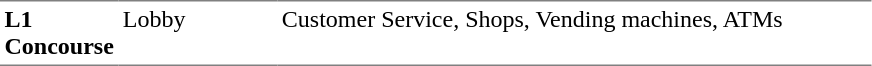<table table border=0 cellspacing=0 cellpadding=3>
<tr>
<td style="border-bottom:solid 1px gray; border-top:solid 1px gray;" valign=top width=50><strong>L1<br>Concourse</strong></td>
<td style="border-bottom:solid 1px gray; border-top:solid 1px gray;" valign=top width=100>Lobby</td>
<td style="border-bottom:solid 1px gray; border-top:solid 1px gray;" valign=top width=390>Customer Service, Shops, Vending machines, ATMs</td>
</tr>
</table>
